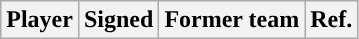<table class="wikitable sortable sortable" style="text-align: center">
<tr>
<th>Player</th>
<th>Signed</th>
<th>Former team</th>
<th>Ref.</th>
</tr>
</table>
